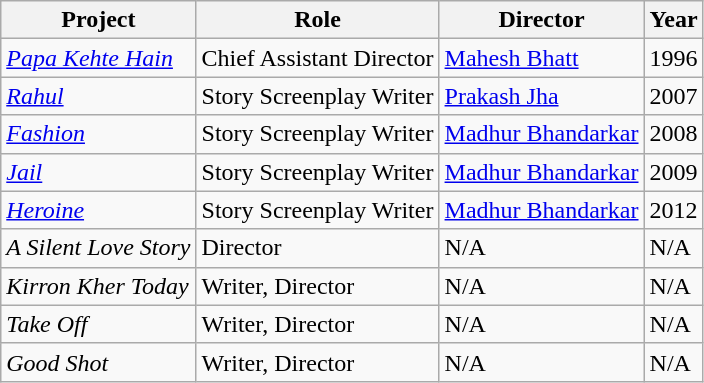<table class="wikitable">
<tr>
<th>Project</th>
<th>Role</th>
<th>Director</th>
<th>Year</th>
</tr>
<tr>
<td><em><a href='#'>Papa Kehte Hain</a></em></td>
<td>Chief Assistant Director</td>
<td><a href='#'>Mahesh Bhatt</a></td>
<td>1996</td>
</tr>
<tr>
<td><em><a href='#'>Rahul</a></em></td>
<td>Story Screenplay Writer</td>
<td><a href='#'>Prakash Jha</a></td>
<td>2007</td>
</tr>
<tr>
<td><em><a href='#'>Fashion</a></em></td>
<td>Story Screenplay Writer</td>
<td><a href='#'>Madhur Bhandarkar</a></td>
<td>2008</td>
</tr>
<tr>
<td><em><a href='#'>Jail</a></em></td>
<td>Story Screenplay Writer</td>
<td><a href='#'>Madhur Bhandarkar</a></td>
<td>2009</td>
</tr>
<tr>
<td><em><a href='#'>Heroine</a></em></td>
<td>Story Screenplay Writer</td>
<td><a href='#'>Madhur Bhandarkar</a></td>
<td>2012</td>
</tr>
<tr>
<td><em>A Silent Love Story</em></td>
<td>Director</td>
<td>N/A</td>
<td>N/A</td>
</tr>
<tr>
<td><em>Kirron Kher Today</em></td>
<td>Writer, Director</td>
<td>N/A</td>
<td>N/A</td>
</tr>
<tr>
<td><em>Take Off</em></td>
<td>Writer, Director</td>
<td>N/A</td>
<td>N/A</td>
</tr>
<tr>
<td><em>Good Shot</em></td>
<td>Writer, Director</td>
<td>N/A</td>
<td>N/A</td>
</tr>
</table>
